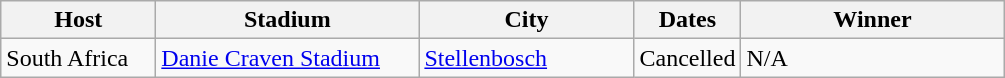<table class="wikitable sortable"  style="text-align:left;">
<tr>
<th style="width:6em;">Host</th>
<th style="width:10.5em;">Stadium</th>
<th style="width:8.5em;">City</th>
<th>Dates</th>
<th style="width:10.5em;">Winner</th>
</tr>
<tr>
<td>South Africa</td>
<td><a href='#'>Danie Craven Stadium</a></td>
<td><a href='#'>Stellenbosch</a></td>
<td align=center>Cancelled</td>
<td>N/A</td>
</tr>
</table>
